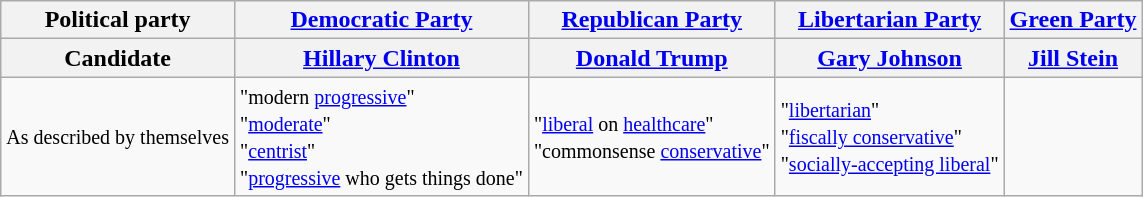<table class="wikitable sortable">
<tr>
<th>Political party</th>
<th><a href='#'>Democratic Party</a></th>
<th><a href='#'>Republican Party</a></th>
<th><a href='#'>Libertarian Party</a></th>
<th><a href='#'>Green Party</a></th>
</tr>
<tr>
<th>Candidate</th>
<th><a href='#'>Hillary Clinton</a></th>
<th><a href='#'>Donald Trump</a></th>
<th><a href='#'>Gary Johnson</a></th>
<th><a href='#'>Jill Stein</a></th>
</tr>
<tr>
<td><small>As described by themselves</small></td>
<td><small>"modern <a href='#'>progressive</a>"<br>"<a href='#'>moderate</a>"<br>"<a href='#'>centrist</a>"<br>"<a href='#'>progressive</a> who gets things done"</small></td>
<td><small>"<a href='#'>liberal</a> on <a href='#'>healthcare</a>"<br>"commonsense <a href='#'>conservative</a>"</small></td>
<td><small>"<a href='#'>libertarian</a>"<br>"<a href='#'>fiscally conservative</a>"<br>"<a href='#'>socially-accepting liberal</a>"</small></td>
<td></td>
</tr>
</table>
